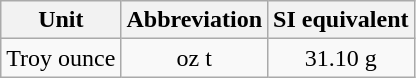<table class="wikitable" style="text-align: center">
<tr>
<th>Unit</th>
<th>Abbreviation</th>
<th>SI equivalent</th>
</tr>
<tr>
<td style="text-align: left">Troy ounce</td>
<td>oz t</td>
<td>31.10 g</td>
</tr>
</table>
